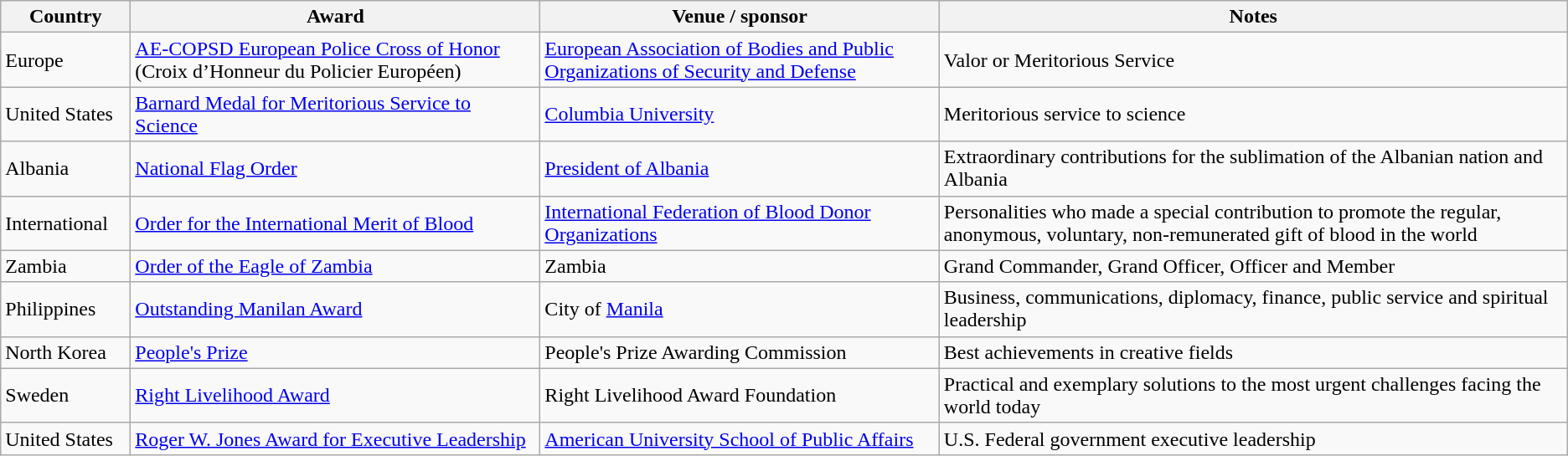<table class="wikitable sortable">
<tr>
<th style="width:6em;">Country</th>
<th>Award</th>
<th>Venue / sponsor</th>
<th>Notes</th>
</tr>
<tr>
<td>Europe</td>
<td><a href='#'>AE-COPSD European Police Cross of Honor</a> (Croix d’Honneur du Policier Européen)</td>
<td><a href='#'>European Association of Bodies and Public Organizations of Security and Defense</a></td>
<td>Valor or Meritorious Service</td>
</tr>
<tr>
<td>United States</td>
<td><a href='#'>Barnard Medal for Meritorious Service to Science</a></td>
<td><a href='#'>Columbia University</a></td>
<td>Meritorious service to science</td>
</tr>
<tr>
<td>Albania</td>
<td><a href='#'>National Flag Order</a></td>
<td><a href='#'>President of Albania</a></td>
<td>Extraordinary contributions for the sublimation of the Albanian nation and Albania</td>
</tr>
<tr>
<td>International</td>
<td><a href='#'>Order for the International Merit of Blood</a></td>
<td><a href='#'>International Federation of Blood Donor Organizations</a></td>
<td>Personalities who made a special contribution to promote the regular, anonymous, voluntary, non-remunerated gift of blood in the world</td>
</tr>
<tr>
<td>Zambia</td>
<td><a href='#'>Order of the Eagle of Zambia</a></td>
<td>Zambia</td>
<td>Grand Commander, Grand Officer, Officer and Member</td>
</tr>
<tr>
<td>Philippines</td>
<td><a href='#'>Outstanding Manilan Award</a></td>
<td>City of <a href='#'>Manila</a></td>
<td>Business, communications, diplomacy, finance, public service and spiritual leadership</td>
</tr>
<tr>
<td>North Korea</td>
<td><a href='#'>People's Prize</a></td>
<td>People's Prize Awarding Commission</td>
<td>Best achievements in creative fields</td>
</tr>
<tr>
<td>Sweden</td>
<td><a href='#'>Right Livelihood Award</a></td>
<td>Right Livelihood Award Foundation</td>
<td>Practical and exemplary solutions to the most urgent challenges facing the world today</td>
</tr>
<tr>
<td>United States</td>
<td><a href='#'>Roger W. Jones Award for Executive Leadership</a></td>
<td><a href='#'>American University School of Public Affairs</a></td>
<td>U.S. Federal government executive leadership</td>
</tr>
</table>
